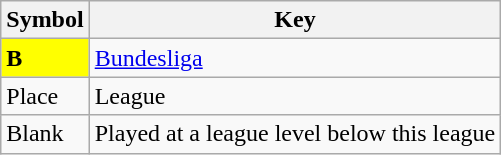<table class="wikitable" align="center">
<tr>
<th>Symbol</th>
<th>Key</th>
</tr>
<tr>
<td bgcolor="#FFFF00"><strong>B</strong></td>
<td><a href='#'>Bundesliga</a></td>
</tr>
<tr>
<td>Place</td>
<td>League</td>
</tr>
<tr>
<td>Blank</td>
<td>Played at a league level below this league</td>
</tr>
</table>
